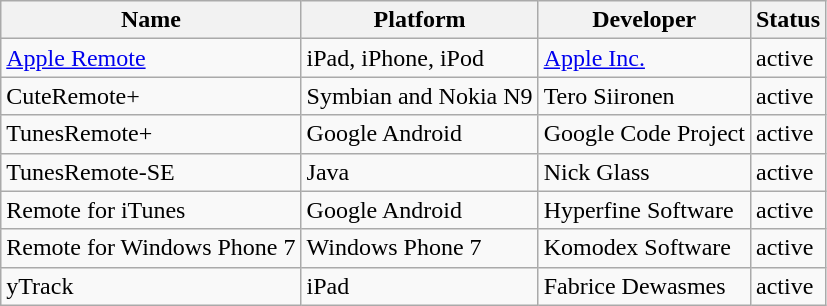<table class="wikitable" border="1">
<tr>
<th>Name</th>
<th>Platform</th>
<th>Developer</th>
<th>Status</th>
</tr>
<tr>
<td><a href='#'>Apple Remote</a></td>
<td>iPad, iPhone, iPod</td>
<td><a href='#'>Apple Inc.</a></td>
<td>active</td>
</tr>
<tr>
<td>CuteRemote+</td>
<td>Symbian and Nokia N9</td>
<td>Tero Siironen</td>
<td>active</td>
</tr>
<tr>
<td>TunesRemote+</td>
<td>Google Android</td>
<td>Google Code Project</td>
<td>active</td>
</tr>
<tr>
<td>TunesRemote-SE</td>
<td>Java</td>
<td>Nick Glass</td>
<td>active</td>
</tr>
<tr>
<td>Remote for iTunes</td>
<td>Google Android</td>
<td>Hyperfine Software</td>
<td>active</td>
</tr>
<tr>
<td>Remote for Windows Phone 7</td>
<td>Windows Phone 7</td>
<td>Komodex Software</td>
<td>active</td>
</tr>
<tr>
<td>yTrack</td>
<td>iPad</td>
<td>Fabrice Dewasmes</td>
<td>active</td>
</tr>
</table>
